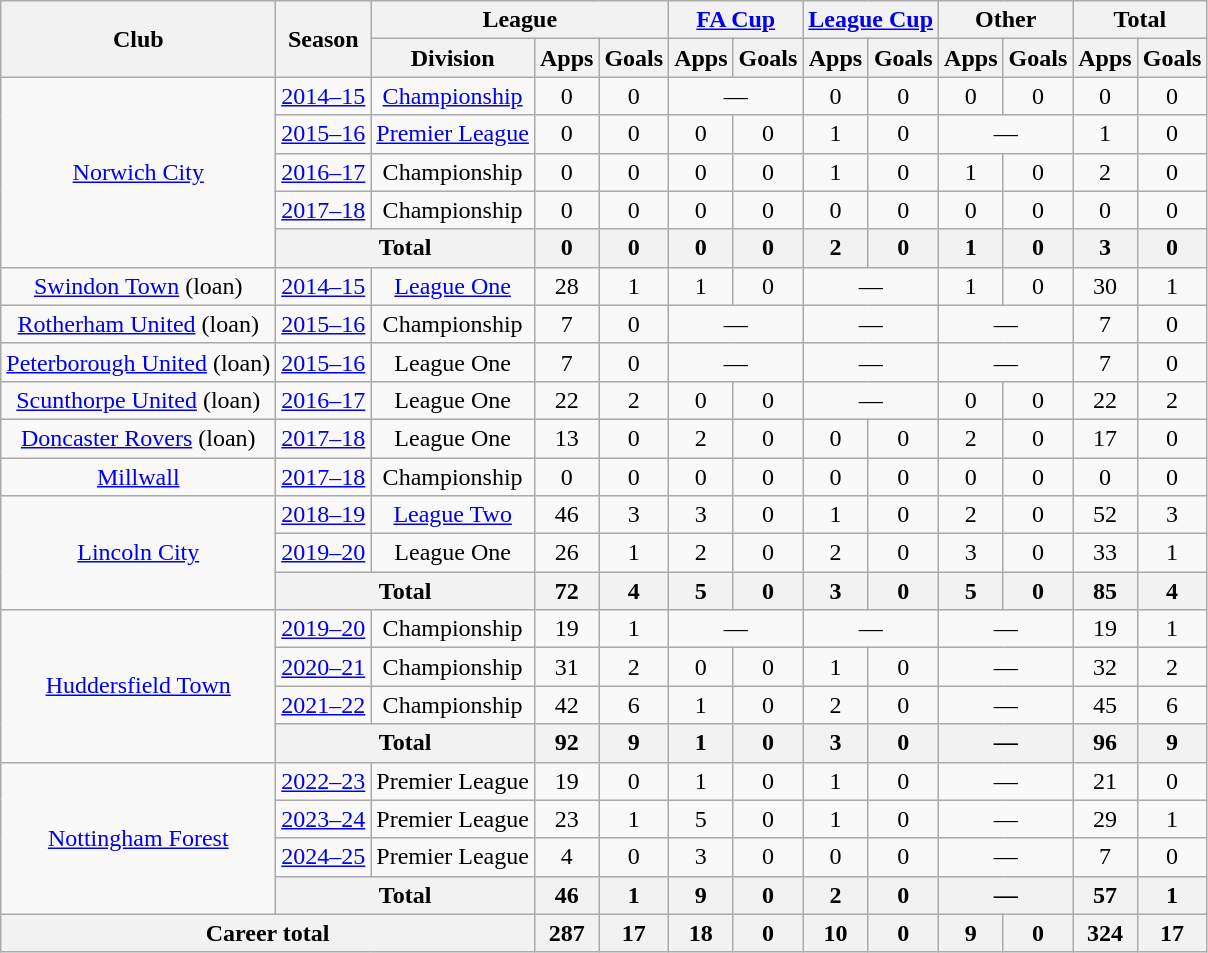<table class=wikitable style=text-align:center>
<tr>
<th rowspan=2>Club</th>
<th rowspan=2>Season</th>
<th colspan=3>League</th>
<th colspan=2><a href='#'>FA Cup</a></th>
<th colspan=2><a href='#'>League Cup</a></th>
<th colspan=2>Other</th>
<th colspan=2>Total</th>
</tr>
<tr>
<th>Division</th>
<th>Apps</th>
<th>Goals</th>
<th>Apps</th>
<th>Goals</th>
<th>Apps</th>
<th>Goals</th>
<th>Apps</th>
<th>Goals</th>
<th>Apps</th>
<th>Goals</th>
</tr>
<tr>
<td rowspan="5"><a href='#'>Norwich City</a></td>
<td><a href='#'>2014–15</a></td>
<td><a href='#'>Championship</a></td>
<td>0</td>
<td>0</td>
<td colspan="2">—</td>
<td>0</td>
<td>0</td>
<td>0</td>
<td>0</td>
<td>0</td>
<td>0</td>
</tr>
<tr>
<td><a href='#'>2015–16</a></td>
<td><a href='#'>Premier League</a></td>
<td>0</td>
<td>0</td>
<td>0</td>
<td>0</td>
<td>1</td>
<td>0</td>
<td colspan="2">—</td>
<td>1</td>
<td>0</td>
</tr>
<tr>
<td><a href='#'>2016–17</a></td>
<td>Championship</td>
<td>0</td>
<td>0</td>
<td>0</td>
<td>0</td>
<td>1</td>
<td>0</td>
<td>1</td>
<td>0</td>
<td>2</td>
<td>0</td>
</tr>
<tr>
<td><a href='#'>2017–18</a></td>
<td>Championship</td>
<td>0</td>
<td>0</td>
<td>0</td>
<td>0</td>
<td>0</td>
<td>0</td>
<td>0</td>
<td>0</td>
<td>0</td>
<td>0</td>
</tr>
<tr>
<th colspan=2>Total</th>
<th>0</th>
<th>0</th>
<th>0</th>
<th>0</th>
<th>2</th>
<th>0</th>
<th>1</th>
<th>0</th>
<th>3</th>
<th>0</th>
</tr>
<tr>
<td><a href='#'>Swindon Town</a> (loan)</td>
<td><a href='#'>2014–15</a></td>
<td><a href='#'>League One</a></td>
<td>28</td>
<td>1</td>
<td>1</td>
<td>0</td>
<td colspan=2>—</td>
<td>1</td>
<td>0</td>
<td>30</td>
<td>1</td>
</tr>
<tr>
<td><a href='#'>Rotherham United</a> (loan)</td>
<td><a href='#'>2015–16</a></td>
<td>Championship</td>
<td>7</td>
<td>0</td>
<td colspan=2>—</td>
<td colspan=2>—</td>
<td colspan=2>—</td>
<td>7</td>
<td>0</td>
</tr>
<tr>
<td><a href='#'>Peterborough United</a> (loan)</td>
<td><a href='#'>2015–16</a></td>
<td>League One</td>
<td>7</td>
<td>0</td>
<td colspan=2>—</td>
<td colspan=2>—</td>
<td colspan=2>—</td>
<td>7</td>
<td>0</td>
</tr>
<tr>
<td><a href='#'>Scunthorpe United</a> (loan)</td>
<td><a href='#'>2016–17</a></td>
<td>League One</td>
<td>22</td>
<td>2</td>
<td>0</td>
<td>0</td>
<td colspan=2>—</td>
<td>0</td>
<td>0</td>
<td>22</td>
<td>2</td>
</tr>
<tr>
<td><a href='#'>Doncaster Rovers</a> (loan)</td>
<td><a href='#'>2017–18</a></td>
<td>League One</td>
<td>13</td>
<td>0</td>
<td>2</td>
<td>0</td>
<td>0</td>
<td>0</td>
<td>2</td>
<td>0</td>
<td>17</td>
<td>0</td>
</tr>
<tr>
<td><a href='#'>Millwall</a></td>
<td><a href='#'>2017–18</a></td>
<td>Championship</td>
<td>0</td>
<td>0</td>
<td>0</td>
<td>0</td>
<td>0</td>
<td>0</td>
<td>0</td>
<td>0</td>
<td>0</td>
<td>0</td>
</tr>
<tr>
<td rowspan=3><a href='#'>Lincoln City</a></td>
<td><a href='#'>2018–19</a></td>
<td><a href='#'>League Two</a></td>
<td>46</td>
<td>3</td>
<td>3</td>
<td>0</td>
<td>1</td>
<td>0</td>
<td>2</td>
<td>0</td>
<td>52</td>
<td>3</td>
</tr>
<tr>
<td><a href='#'>2019–20</a></td>
<td>League One</td>
<td>26</td>
<td>1</td>
<td>2</td>
<td>0</td>
<td>2</td>
<td>0</td>
<td>3</td>
<td>0</td>
<td>33</td>
<td>1</td>
</tr>
<tr>
<th colspan=2>Total</th>
<th>72</th>
<th>4</th>
<th>5</th>
<th>0</th>
<th>3</th>
<th>0</th>
<th>5</th>
<th>0</th>
<th>85</th>
<th>4</th>
</tr>
<tr>
<td rowspan=4><a href='#'>Huddersfield Town</a></td>
<td><a href='#'>2019–20</a></td>
<td>Championship</td>
<td>19</td>
<td>1</td>
<td colspan=2>—</td>
<td colspan=2>—</td>
<td colspan=2>—</td>
<td>19</td>
<td>1</td>
</tr>
<tr>
<td><a href='#'>2020–21</a></td>
<td>Championship</td>
<td>31</td>
<td>2</td>
<td>0</td>
<td>0</td>
<td>1</td>
<td>0</td>
<td colspan=2>—</td>
<td>32</td>
<td>2</td>
</tr>
<tr>
<td><a href='#'>2021–22</a></td>
<td>Championship</td>
<td>42</td>
<td>6</td>
<td>1</td>
<td>0</td>
<td>2</td>
<td>0</td>
<td colspan=2>—</td>
<td>45</td>
<td>6</td>
</tr>
<tr>
<th colspan=2>Total</th>
<th>92</th>
<th>9</th>
<th>1</th>
<th>0</th>
<th>3</th>
<th>0</th>
<th colspan=2>—</th>
<th>96</th>
<th>9</th>
</tr>
<tr>
<td rowspan="4"><a href='#'>Nottingham Forest</a></td>
<td><a href='#'>2022–23</a></td>
<td>Premier League</td>
<td>19</td>
<td>0</td>
<td>1</td>
<td>0</td>
<td>1</td>
<td>0</td>
<td colspan=2>—</td>
<td>21</td>
<td>0</td>
</tr>
<tr>
<td><a href='#'>2023–24</a></td>
<td>Premier League</td>
<td>23</td>
<td>1</td>
<td>5</td>
<td>0</td>
<td>1</td>
<td>0</td>
<td colspan=2>—</td>
<td>29</td>
<td>1</td>
</tr>
<tr>
<td><a href='#'>2024–25</a></td>
<td>Premier League</td>
<td>4</td>
<td>0</td>
<td>3</td>
<td>0</td>
<td>0</td>
<td>0</td>
<td colspan=2>—</td>
<td>7</td>
<td>0</td>
</tr>
<tr>
<th colspan=2>Total</th>
<th>46</th>
<th>1</th>
<th>9</th>
<th>0</th>
<th>2</th>
<th>0</th>
<th colspan=2>—</th>
<th>57</th>
<th>1</th>
</tr>
<tr>
<th colspan=3>Career total</th>
<th>287</th>
<th>17</th>
<th>18</th>
<th>0</th>
<th>10</th>
<th>0</th>
<th>9</th>
<th>0</th>
<th>324</th>
<th>17</th>
</tr>
</table>
